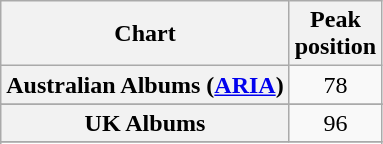<table class="wikitable sortable plainrowheaders" style="text-align:center;">
<tr>
<th scope="col">Chart</th>
<th scope="col">Peak<br>position</th>
</tr>
<tr>
<th scope="row">Australian Albums (<a href='#'>ARIA</a>)</th>
<td>78</td>
</tr>
<tr>
</tr>
<tr>
</tr>
<tr>
</tr>
<tr>
</tr>
<tr>
</tr>
<tr>
</tr>
<tr>
<th scope="row">UK Albums</th>
<td>96</td>
</tr>
<tr>
</tr>
<tr>
</tr>
</table>
